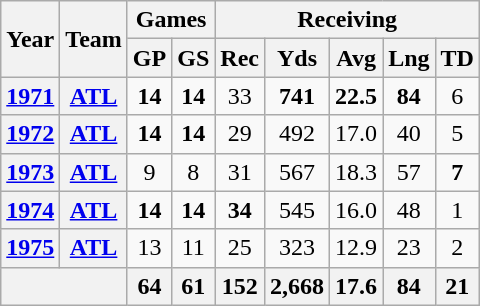<table class="wikitable" style="text-align:center">
<tr>
<th rowspan="2">Year</th>
<th rowspan="2">Team</th>
<th colspan="2">Games</th>
<th colspan="5">Receiving</th>
</tr>
<tr>
<th>GP</th>
<th>GS</th>
<th>Rec</th>
<th>Yds</th>
<th>Avg</th>
<th>Lng</th>
<th>TD</th>
</tr>
<tr>
<th><a href='#'>1971</a></th>
<th><a href='#'>ATL</a></th>
<td><strong>14</strong></td>
<td><strong>14</strong></td>
<td>33</td>
<td><strong>741</strong></td>
<td><strong>22.5</strong></td>
<td><strong>84</strong></td>
<td>6</td>
</tr>
<tr>
<th><a href='#'>1972</a></th>
<th><a href='#'>ATL</a></th>
<td><strong>14</strong></td>
<td><strong>14</strong></td>
<td>29</td>
<td>492</td>
<td>17.0</td>
<td>40</td>
<td>5</td>
</tr>
<tr>
<th><a href='#'>1973</a></th>
<th><a href='#'>ATL</a></th>
<td>9</td>
<td>8</td>
<td>31</td>
<td>567</td>
<td>18.3</td>
<td>57</td>
<td><strong>7</strong></td>
</tr>
<tr>
<th><a href='#'>1974</a></th>
<th><a href='#'>ATL</a></th>
<td><strong>14</strong></td>
<td><strong>14</strong></td>
<td><strong>34</strong></td>
<td>545</td>
<td>16.0</td>
<td>48</td>
<td>1</td>
</tr>
<tr>
<th><a href='#'>1975</a></th>
<th><a href='#'>ATL</a></th>
<td>13</td>
<td>11</td>
<td>25</td>
<td>323</td>
<td>12.9</td>
<td>23</td>
<td>2</td>
</tr>
<tr>
<th colspan="2"></th>
<th>64</th>
<th>61</th>
<th>152</th>
<th>2,668</th>
<th>17.6</th>
<th>84</th>
<th>21</th>
</tr>
</table>
